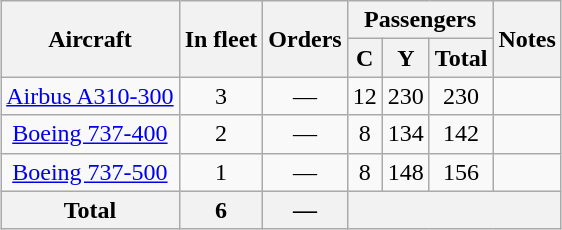<table class="wikitable" style="text-align:center;margin:auto;">
<tr>
<th rowspan=2>Aircraft</th>
<th rowspan=2>In fleet</th>
<th rowspan=2>Orders</th>
<th colspan=3>Passengers</th>
<th rowspan=2>Notes</th>
</tr>
<tr>
<th><abbr>C</abbr></th>
<th><abbr>Y</abbr></th>
<th>Total</th>
</tr>
<tr>
<td><a href='#'>Airbus A310-300</a></td>
<td>3</td>
<td>—</td>
<td>12</td>
<td>230</td>
<td>230</td>
<td></td>
</tr>
<tr>
<td><a href='#'>Boeing 737-400</a></td>
<td>2</td>
<td>—</td>
<td>8</td>
<td>134</td>
<td>142</td>
<td></td>
</tr>
<tr>
<td><a href='#'>Boeing 737-500</a></td>
<td>1</td>
<td>—</td>
<td>8</td>
<td>148</td>
<td>156</td>
<td></td>
</tr>
<tr>
<th>Total</th>
<th>6</th>
<th>—</th>
<th colspan="4"></th>
</tr>
</table>
